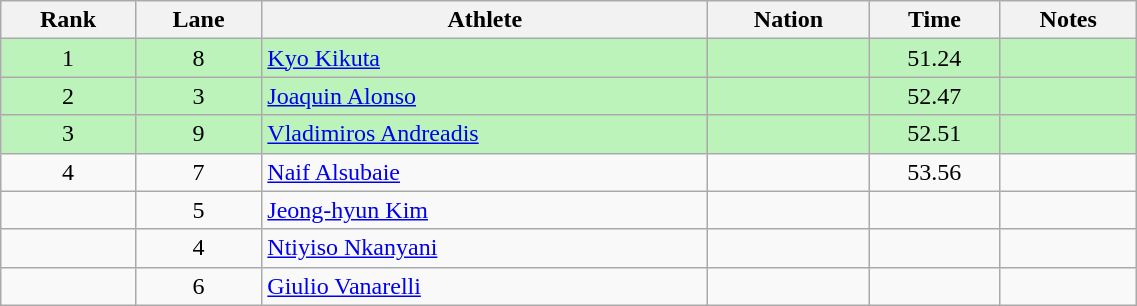<table class="wikitable sortable" style="text-align:center;width: 60%;">
<tr>
<th scope="col">Rank</th>
<th scope="col">Lane</th>
<th scope="col">Athlete</th>
<th scope="col">Nation</th>
<th scope="col">Time</th>
<th scope="col">Notes</th>
</tr>
<tr bgcolor=bbf3bb>
<td>1</td>
<td>8</td>
<td align=left><a href='#'>Kyo Kikuta</a></td>
<td align=left></td>
<td>51.24</td>
<td></td>
</tr>
<tr bgcolor=bbf3bb>
<td>2</td>
<td>3</td>
<td align=left><a href='#'>Joaquin Alonso</a></td>
<td align=left></td>
<td>52.47</td>
<td></td>
</tr>
<tr bgcolor=bbf3bb>
<td>3</td>
<td>9</td>
<td align=left><a href='#'>Vladimiros Andreadis</a></td>
<td align=left></td>
<td>52.51</td>
<td></td>
</tr>
<tr>
<td>4</td>
<td>7</td>
<td align=left><a href='#'>Naif Alsubaie</a></td>
<td align=left></td>
<td>53.56</td>
<td></td>
</tr>
<tr>
<td></td>
<td>5</td>
<td align=left><a href='#'>Jeong-hyun Kim</a></td>
<td align=left></td>
<td></td>
<td></td>
</tr>
<tr>
<td></td>
<td>4</td>
<td align=left><a href='#'>Ntiyiso Nkanyani</a></td>
<td align=left></td>
<td></td>
<td></td>
</tr>
<tr>
<td></td>
<td>6</td>
<td align=left><a href='#'>Giulio Vanarelli</a></td>
<td align=left></td>
<td></td>
<td></td>
</tr>
</table>
